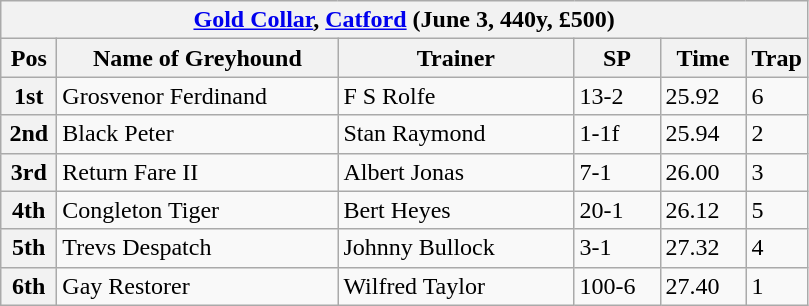<table class="wikitable">
<tr>
<th colspan="6"><a href='#'>Gold Collar</a>, <a href='#'>Catford</a> (June 3, 440y, £500)</th>
</tr>
<tr>
<th width=30>Pos</th>
<th width=180>Name of Greyhound</th>
<th width=150>Trainer</th>
<th width=50>SP</th>
<th width=50>Time</th>
<th width=30>Trap</th>
</tr>
<tr>
<th>1st</th>
<td>Grosvenor Ferdinand</td>
<td>F S Rolfe</td>
<td>13-2</td>
<td>25.92</td>
<td>6</td>
</tr>
<tr>
<th>2nd</th>
<td>Black Peter</td>
<td>Stan Raymond</td>
<td>1-1f</td>
<td>25.94</td>
<td>2</td>
</tr>
<tr>
<th>3rd</th>
<td>Return Fare II</td>
<td>Albert Jonas</td>
<td>7-1</td>
<td>26.00</td>
<td>3</td>
</tr>
<tr>
<th>4th</th>
<td>Congleton Tiger</td>
<td>Bert Heyes</td>
<td>20-1</td>
<td>26.12</td>
<td>5</td>
</tr>
<tr>
<th>5th</th>
<td>Trevs Despatch</td>
<td>Johnny Bullock</td>
<td>3-1</td>
<td>27.32</td>
<td>4</td>
</tr>
<tr>
<th>6th</th>
<td>Gay Restorer</td>
<td>Wilfred Taylor</td>
<td>100-6</td>
<td>27.40</td>
<td>1</td>
</tr>
</table>
